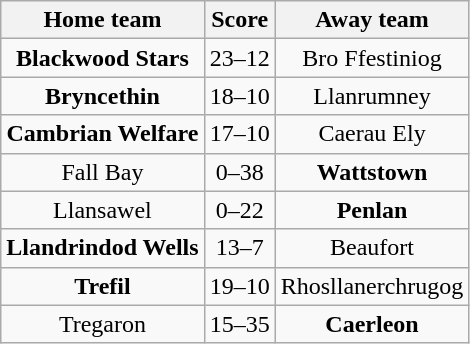<table class="wikitable" style="text-align: center">
<tr>
<th>Home team</th>
<th>Score</th>
<th>Away team</th>
</tr>
<tr>
<td><strong>Blackwood Stars</strong></td>
<td>23–12</td>
<td>Bro Ffestiniog</td>
</tr>
<tr>
<td><strong>Bryncethin</strong></td>
<td>18–10</td>
<td>Llanrumney</td>
</tr>
<tr>
<td><strong>Cambrian Welfare</strong></td>
<td>17–10</td>
<td>Caerau Ely</td>
</tr>
<tr>
<td>Fall Bay</td>
<td>0–38</td>
<td><strong>Wattstown</strong></td>
</tr>
<tr>
<td>Llansawel</td>
<td>0–22</td>
<td><strong>Penlan</strong></td>
</tr>
<tr>
<td><strong>Llandrindod Wells</strong></td>
<td>13–7</td>
<td>Beaufort</td>
</tr>
<tr>
<td><strong>Trefil</strong></td>
<td>19–10</td>
<td>Rhosllanerchrugog</td>
</tr>
<tr>
<td>Tregaron</td>
<td>15–35</td>
<td><strong>Caerleon</strong></td>
</tr>
</table>
